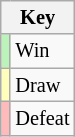<table class="wikitable" style="font-size: 85%">
<tr>
<th colspan="2">Key</th>
</tr>
<tr>
<td bgcolor="#BBF3BB"></td>
<td>Win</td>
</tr>
<tr>
<td bgcolor="#FFFFBB"></td>
<td>Draw</td>
</tr>
<tr>
<td bgcolor="#FFBBBB"></td>
<td>Defeat</td>
</tr>
</table>
